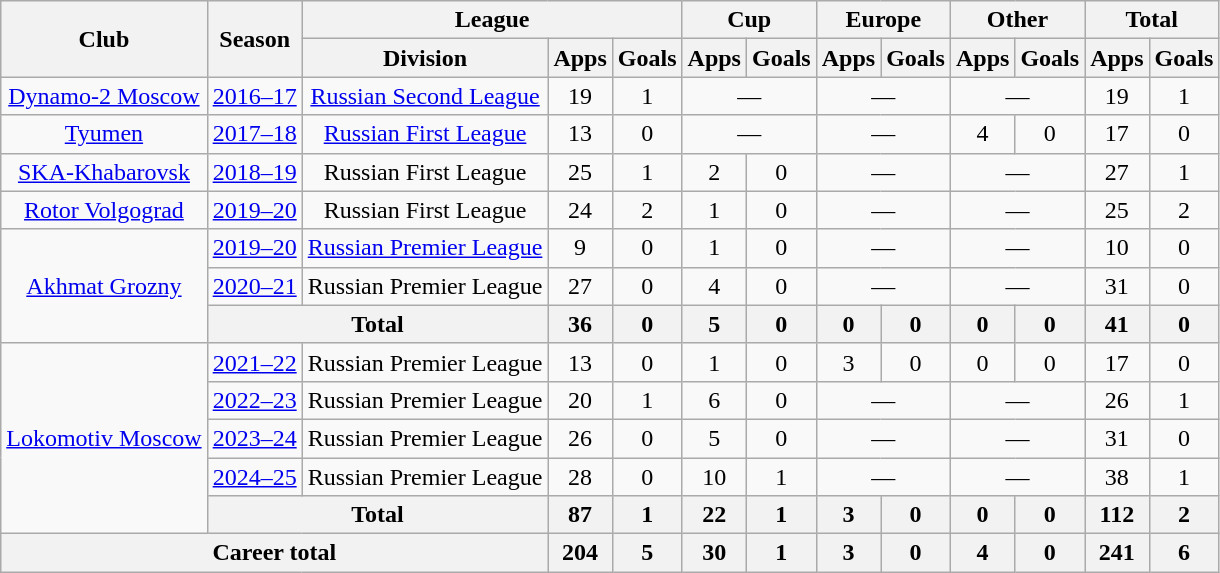<table class="wikitable" style="text-align: center;">
<tr>
<th rowspan="2">Club</th>
<th rowspan="2">Season</th>
<th colspan="3">League</th>
<th colspan="2">Cup</th>
<th colspan="2">Europe</th>
<th colspan="2">Other</th>
<th colspan="2">Total</th>
</tr>
<tr>
<th>Division</th>
<th>Apps</th>
<th>Goals</th>
<th>Apps</th>
<th>Goals</th>
<th>Apps</th>
<th>Goals</th>
<th>Apps</th>
<th>Goals</th>
<th>Apps</th>
<th>Goals</th>
</tr>
<tr>
<td><a href='#'>Dynamo-2 Moscow</a></td>
<td><a href='#'>2016–17</a></td>
<td><a href='#'>Russian Second League</a></td>
<td>19</td>
<td>1</td>
<td colspan="2">—</td>
<td colspan="2">—</td>
<td colspan="2">—</td>
<td>19</td>
<td>1</td>
</tr>
<tr>
<td><a href='#'>Tyumen</a></td>
<td><a href='#'>2017–18</a></td>
<td><a href='#'>Russian First League</a></td>
<td>13</td>
<td>0</td>
<td colspan="2">—</td>
<td colspan="2">—</td>
<td>4</td>
<td>0</td>
<td>17</td>
<td>0</td>
</tr>
<tr>
<td><a href='#'>SKA-Khabarovsk</a></td>
<td><a href='#'>2018–19</a></td>
<td>Russian First League</td>
<td>25</td>
<td>1</td>
<td>2</td>
<td>0</td>
<td colspan="2">—</td>
<td colspan="2">—</td>
<td>27</td>
<td>1</td>
</tr>
<tr>
<td><a href='#'>Rotor Volgograd</a></td>
<td><a href='#'>2019–20</a></td>
<td>Russian First League</td>
<td>24</td>
<td>2</td>
<td>1</td>
<td>0</td>
<td colspan="2">—</td>
<td colspan="2">—</td>
<td>25</td>
<td>2</td>
</tr>
<tr>
<td rowspan="3"><a href='#'>Akhmat Grozny</a></td>
<td><a href='#'>2019–20</a></td>
<td><a href='#'>Russian Premier League</a></td>
<td>9</td>
<td>0</td>
<td>1</td>
<td>0</td>
<td colspan="2">—</td>
<td colspan="2">—</td>
<td>10</td>
<td>0</td>
</tr>
<tr>
<td><a href='#'>2020–21</a></td>
<td>Russian Premier League</td>
<td>27</td>
<td>0</td>
<td>4</td>
<td>0</td>
<td colspan="2">—</td>
<td colspan="2">—</td>
<td>31</td>
<td>0</td>
</tr>
<tr>
<th colspan=2>Total</th>
<th>36</th>
<th>0</th>
<th>5</th>
<th>0</th>
<th>0</th>
<th>0</th>
<th>0</th>
<th>0</th>
<th>41</th>
<th>0</th>
</tr>
<tr>
<td rowspan="5"><a href='#'>Lokomotiv Moscow</a></td>
<td><a href='#'>2021–22</a></td>
<td>Russian Premier League</td>
<td>13</td>
<td>0</td>
<td>1</td>
<td>0</td>
<td>3</td>
<td>0</td>
<td>0</td>
<td>0</td>
<td>17</td>
<td>0</td>
</tr>
<tr>
<td><a href='#'>2022–23</a></td>
<td>Russian Premier League</td>
<td>20</td>
<td>1</td>
<td>6</td>
<td>0</td>
<td colspan="2">—</td>
<td colspan="2">—</td>
<td>26</td>
<td>1</td>
</tr>
<tr>
<td><a href='#'>2023–24</a></td>
<td>Russian Premier League</td>
<td>26</td>
<td>0</td>
<td>5</td>
<td>0</td>
<td colspan="2">—</td>
<td colspan="2">—</td>
<td>31</td>
<td>0</td>
</tr>
<tr>
<td><a href='#'>2024–25</a></td>
<td>Russian Premier League</td>
<td>28</td>
<td>0</td>
<td>10</td>
<td>1</td>
<td colspan="2">—</td>
<td colspan="2">—</td>
<td>38</td>
<td>1</td>
</tr>
<tr>
<th colspan="2">Total</th>
<th>87</th>
<th>1</th>
<th>22</th>
<th>1</th>
<th>3</th>
<th>0</th>
<th>0</th>
<th>0</th>
<th>112</th>
<th>2</th>
</tr>
<tr>
<th colspan="3">Career total</th>
<th>204</th>
<th>5</th>
<th>30</th>
<th>1</th>
<th>3</th>
<th>0</th>
<th>4</th>
<th>0</th>
<th>241</th>
<th>6</th>
</tr>
</table>
